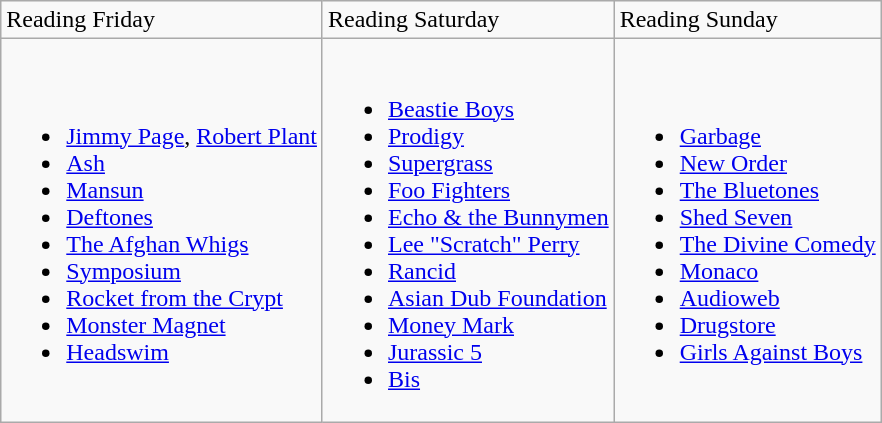<table class="wikitable">
<tr>
<td>Reading Friday</td>
<td>Reading Saturday</td>
<td>Reading Sunday</td>
</tr>
<tr>
<td><br><ul><li><a href='#'>Jimmy Page</a>, <a href='#'>Robert Plant</a></li><li><a href='#'>Ash</a></li><li><a href='#'>Mansun</a></li><li><a href='#'>Deftones</a></li><li><a href='#'>The Afghan Whigs</a></li><li><a href='#'>Symposium</a></li><li><a href='#'>Rocket from the Crypt</a></li><li><a href='#'>Monster Magnet</a></li><li><a href='#'>Headswim</a></li></ul></td>
<td><br><ul><li><a href='#'>Beastie Boys</a></li><li><a href='#'>Prodigy</a></li><li><a href='#'>Supergrass</a></li><li><a href='#'>Foo Fighters</a></li><li><a href='#'>Echo & the Bunnymen</a></li><li><a href='#'>Lee "Scratch" Perry</a></li><li><a href='#'>Rancid</a></li><li><a href='#'>Asian Dub Foundation</a></li><li><a href='#'>Money Mark</a></li><li><a href='#'>Jurassic 5</a></li><li><a href='#'>Bis</a></li></ul></td>
<td><br><ul><li><a href='#'>Garbage</a></li><li><a href='#'>New Order</a></li><li><a href='#'>The Bluetones</a></li><li><a href='#'>Shed Seven</a></li><li><a href='#'>The Divine Comedy</a></li><li><a href='#'>Monaco</a></li><li><a href='#'>Audioweb</a></li><li><a href='#'>Drugstore</a></li><li><a href='#'>Girls Against Boys</a></li></ul></td>
</tr>
</table>
